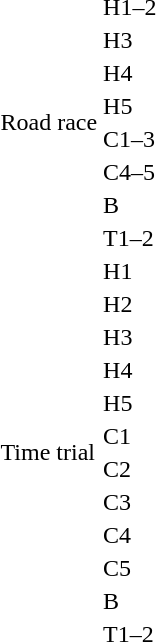<table>
<tr>
<td rowspan=8>Road race<br></td>
<td>H1–2<br></td>
<td></td>
<td></td>
<td></td>
</tr>
<tr>
<td>H3<br></td>
<td></td>
<td></td>
<td></td>
</tr>
<tr>
<td>H4<br></td>
<td></td>
<td></td>
<td></td>
</tr>
<tr>
<td>H5<br></td>
<td></td>
<td></td>
<td></td>
</tr>
<tr>
<td>C1–3<br></td>
<td></td>
<td></td>
<td></td>
</tr>
<tr>
<td>C4–5<br></td>
<td></td>
<td></td>
<td></td>
</tr>
<tr>
<td>B<br></td>
<td></td>
<td></td>
<td></td>
</tr>
<tr>
<td>T1–2<br></td>
<td></td>
<td></td>
<td></td>
</tr>
<tr>
<td rowspan=12>Time trial<br></td>
<td>H1<br></td>
<td></td>
<td></td>
<td></td>
</tr>
<tr>
<td>H2<br></td>
<td></td>
<td></td>
<td></td>
</tr>
<tr>
<td>H3<br></td>
<td></td>
<td></td>
<td></td>
</tr>
<tr>
<td>H4<br></td>
<td></td>
<td></td>
<td></td>
</tr>
<tr>
<td>H5<br></td>
<td></td>
<td></td>
<td></td>
</tr>
<tr>
<td>C1<br></td>
<td></td>
<td></td>
<td></td>
</tr>
<tr>
<td>C2<br></td>
<td></td>
<td></td>
<td></td>
</tr>
<tr>
<td>C3<br></td>
<td></td>
<td></td>
<td></td>
</tr>
<tr>
<td>C4<br></td>
<td></td>
<td></td>
<td></td>
</tr>
<tr>
<td>C5<br></td>
<td></td>
<td></td>
<td></td>
</tr>
<tr>
<td>B<br></td>
<td></td>
<td></td>
<td></td>
</tr>
<tr>
<td>T1–2<br></td>
<td></td>
<td></td>
<td></td>
</tr>
</table>
